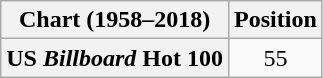<table class="wikitable plainrowheaders">
<tr>
<th scope="col">Chart (1958–2018)</th>
<th scope="col">Position</th>
</tr>
<tr>
<th scope="row">US <em>Billboard</em> Hot 100</th>
<td style="text-align:center;">55</td>
</tr>
</table>
